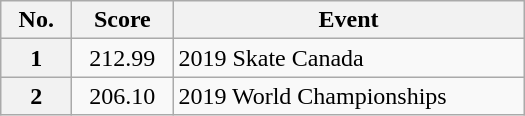<table class="wikitable" width=350px style="float:left; margin-right:1em;">
<tr>
<th scope=col width=40px>No.</th>
<th scope=col width=60px>Score</th>
<th scope=col>Event</th>
</tr>
<tr>
<th scope=row>1</th>
<td align=center>212.99</td>
<td>2019 Skate Canada</td>
</tr>
<tr>
<th scope=row>2</th>
<td align=center>206.10</td>
<td>2019 World Championships</td>
</tr>
</table>
